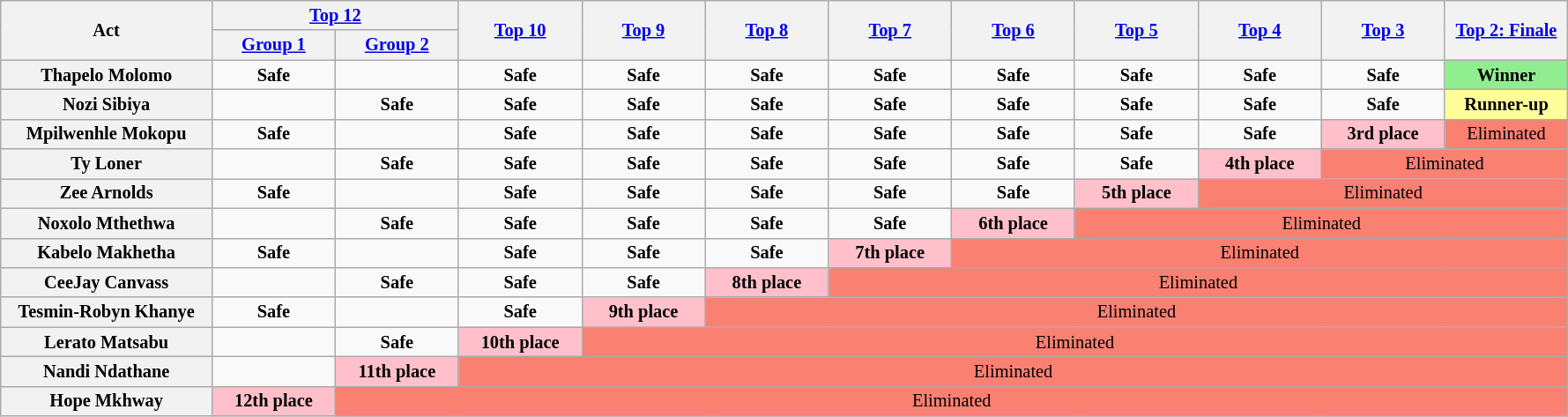<table class="wikitable" style="text-align:center; font-size:85%">
<tr>
<th style="width:12%" rowspan="2"  scope="col">Act</th>
<th style="width:7%" colspan="2" scope="col"><a href='#'>Top 12</a></th>
<th style="width:7%" rowspan="2" scope="col"><a href='#'>Top 10</a></th>
<th style="width:7%" rowspan="2" scope="col"><a href='#'>Top 9</a></th>
<th style="width:7%" rowspan="2" scope="col"><a href='#'>Top 8</a></th>
<th style="width:7%" rowspan="2" scope="col"><a href='#'>Top 7</a></th>
<th style="width:7%" rowspan="2" scope="col"><a href='#'>Top 6</a></th>
<th style="width:7%" rowspan="2" scope="col"><a href='#'>Top 5</a></th>
<th style="width:7%" rowspan="2" scope="col"><a href='#'>Top 4</a></th>
<th style="width:7%" rowspan="2" scope="col"><a href='#'>Top 3</a></th>
<th style="width:7%" rowspan="2" scope="col"><a href='#'>Top 2: Finale</a></th>
</tr>
<tr>
<th style="width:7%"><a href='#'>Group 1</a></th>
<th style="width:7%"><a href='#'>Group 2</a></th>
</tr>
<tr>
<th scope="row">Thapelo Molomo</th>
<td><strong>Safe</strong></td>
<td></td>
<td><strong>Safe</strong></td>
<td><strong>Safe</strong></td>
<td><strong>Safe</strong></td>
<td><strong>Safe</strong></td>
<td><strong>Safe</strong></td>
<td><strong>Safe</strong></td>
<td><strong>Safe</strong></td>
<td><strong>Safe</strong></td>
<td style="background:lightgreen"><strong>Winner</strong></td>
</tr>
<tr>
<th scope="row">Nozi Sibiya</th>
<td></td>
<td><strong>Safe</strong></td>
<td><strong>Safe</strong></td>
<td><strong>Safe</strong></td>
<td><strong>Safe</strong></td>
<td><strong>Safe</strong></td>
<td><strong>Safe</strong></td>
<td><strong>Safe</strong></td>
<td><strong>Safe</strong></td>
<td><strong>Safe</strong></td>
<td style="background:#ff9;"><strong>Runner-up</strong></td>
</tr>
<tr>
<th scope="row">Mpilwenhle Mokopu</th>
<td><strong>Safe</strong></td>
<td></td>
<td><strong>Safe</strong></td>
<td><strong>Safe</strong></td>
<td><strong>Safe</strong></td>
<td><strong>Safe</strong></td>
<td><strong>Safe</strong></td>
<td><strong>Safe</strong></td>
<td><strong>Safe</strong></td>
<td style="background:pink"><strong>3rd place</strong></td>
<td style="background:salmon">Eliminated</td>
</tr>
<tr>
<th scope="row">Ty Loner</th>
<td></td>
<td><strong>Safe</strong></td>
<td><strong>Safe</strong></td>
<td><strong>Safe</strong></td>
<td><strong>Safe</strong></td>
<td><strong>Safe</strong></td>
<td><strong>Safe</strong></td>
<td><strong>Safe</strong></td>
<td style="background:pink"><strong>4th place</strong></td>
<td colspan="2" style="background:salmon">Eliminated</td>
</tr>
<tr>
<th scope="row">Zee Arnolds</th>
<td><strong>Safe</strong></td>
<td></td>
<td><strong>Safe</strong></td>
<td><strong>Safe</strong></td>
<td><strong>Safe</strong></td>
<td><strong>Safe</strong></td>
<td><strong>Safe</strong></td>
<td style="background:pink"><strong>5th place</strong></td>
<td colspan="3" style="background:salmon">Eliminated</td>
</tr>
<tr>
<th scope="row">Noxolo Mthethwa</th>
<td></td>
<td><strong>Safe</strong></td>
<td><strong>Safe</strong></td>
<td><strong>Safe</strong></td>
<td><strong>Safe</strong></td>
<td><strong>Safe</strong></td>
<td style="background:pink"><strong>6th place</strong></td>
<td colspan="4" style="background:salmon">Eliminated</td>
</tr>
<tr>
<th scope="row">Kabelo Makhetha</th>
<td><strong>Safe</strong></td>
<td></td>
<td><strong>Safe</strong></td>
<td><strong>Safe</strong></td>
<td><strong>Safe</strong></td>
<td style="background:pink"><strong>7th place</strong></td>
<td colspan="5" style="background:salmon">Eliminated</td>
</tr>
<tr>
<th scope="row">CeeJay Canvass</th>
<td></td>
<td><strong>Safe</strong></td>
<td><strong>Safe</strong></td>
<td><strong>Safe</strong></td>
<td style="background:pink"><strong>8th place</strong></td>
<td colspan="6" style="background:salmon">Eliminated</td>
</tr>
<tr>
<th scope="row">Tesmin-Robyn Khanye</th>
<td><strong>Safe</strong></td>
<td></td>
<td><strong>Safe</strong></td>
<td style="background:pink"><strong>9th place</strong></td>
<td colspan="7" style="background:salmon">Eliminated</td>
</tr>
<tr>
<th scope="row">Lerato Matsabu</th>
<td></td>
<td><strong>Safe</strong></td>
<td style="background:pink"><strong>10th place</strong></td>
<td colspan="8" style="background:salmon">Eliminated</td>
</tr>
<tr>
<th scope="row">Nandi Ndathane</th>
<td></td>
<td style="background:pink"><strong>11th place</strong></td>
<td colspan="9" style="background:salmon">Eliminated</td>
</tr>
<tr>
<th scope="row">Hope Mkhway</th>
<td style="background:pink"><strong>12th place</strong></td>
<td colspan="10" style="background:salmon">Eliminated</td>
</tr>
</table>
